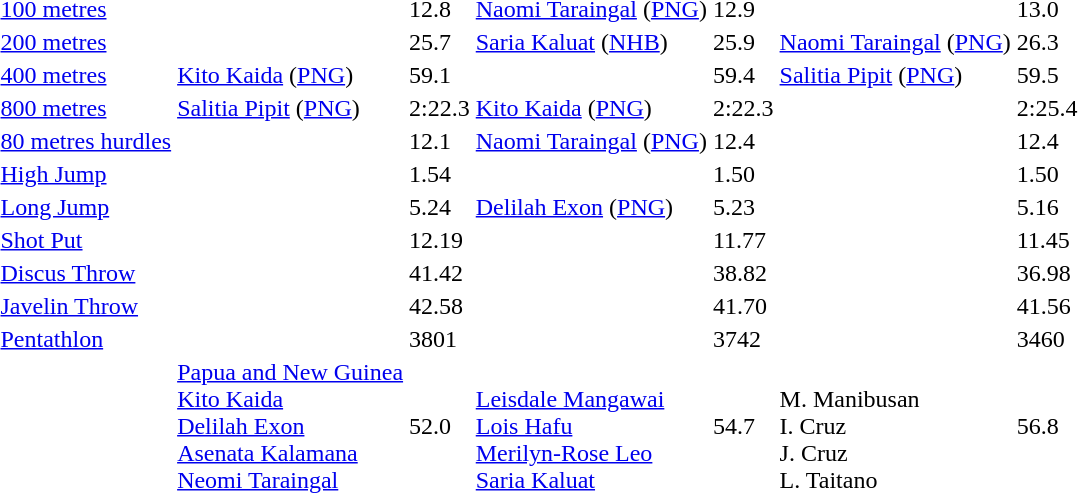<table>
<tr>
<td><a href='#'>100 metres</a></td>
<td></td>
<td>12.8</td>
<td> <a href='#'>Naomi Taraingal</a> (<a href='#'>PNG</a>)</td>
<td>12.9</td>
<td></td>
<td>13.0</td>
</tr>
<tr>
<td><a href='#'>200 metres</a></td>
<td></td>
<td>25.7</td>
<td> <a href='#'>Saria Kaluat</a> (<a href='#'>NHB</a>)</td>
<td>25.9</td>
<td> <a href='#'>Naomi Taraingal</a> (<a href='#'>PNG</a>)</td>
<td>26.3</td>
</tr>
<tr>
<td><a href='#'>400 metres</a></td>
<td> <a href='#'>Kito Kaida</a> (<a href='#'>PNG</a>)</td>
<td>59.1</td>
<td></td>
<td>59.4</td>
<td> <a href='#'>Salitia Pipit</a> (<a href='#'>PNG</a>)</td>
<td>59.5</td>
</tr>
<tr>
<td><a href='#'>800 metres</a></td>
<td> <a href='#'>Salitia Pipit</a> (<a href='#'>PNG</a>)</td>
<td>2:22.3</td>
<td> <a href='#'>Kito Kaida</a> (<a href='#'>PNG</a>)</td>
<td>2:22.3</td>
<td></td>
<td>2:25.4</td>
</tr>
<tr>
<td><a href='#'>80 metres hurdles</a></td>
<td></td>
<td>12.1</td>
<td> <a href='#'>Naomi Taraingal</a> (<a href='#'>PNG</a>)</td>
<td>12.4</td>
<td></td>
<td>12.4</td>
</tr>
<tr>
<td><a href='#'>High Jump</a></td>
<td></td>
<td>1.54</td>
<td></td>
<td>1.50</td>
<td></td>
<td>1.50</td>
</tr>
<tr>
<td><a href='#'>Long Jump</a></td>
<td></td>
<td>5.24</td>
<td> <a href='#'>Delilah Exon</a> (<a href='#'>PNG</a>)</td>
<td>5.23</td>
<td></td>
<td>5.16</td>
</tr>
<tr>
<td><a href='#'>Shot Put</a></td>
<td></td>
<td>12.19</td>
<td></td>
<td>11.77</td>
<td></td>
<td>11.45</td>
</tr>
<tr>
<td><a href='#'>Discus Throw</a></td>
<td></td>
<td>41.42</td>
<td></td>
<td>38.82</td>
<td></td>
<td>36.98</td>
</tr>
<tr>
<td><a href='#'>Javelin Throw</a></td>
<td></td>
<td>42.58</td>
<td></td>
<td>41.70</td>
<td></td>
<td>41.56</td>
</tr>
<tr>
<td><a href='#'>Pentathlon</a></td>
<td></td>
<td>3801</td>
<td></td>
<td>3742</td>
<td></td>
<td>3460</td>
</tr>
<tr>
<td></td>
<td> <a href='#'>Papua and New Guinea</a> <br> <a href='#'>Kito Kaida</a> <br> <a href='#'>Delilah Exon</a> <br> <a href='#'>Asenata Kalamana</a> <br> <a href='#'>Neomi Taraingal</a></td>
<td>52.0</td>
<td> <br> <a href='#'>Leisdale Mangawai</a> <br> <a href='#'>Lois Hafu</a> <br> <a href='#'>Merilyn-Rose Leo</a> <br> <a href='#'>Saria Kaluat</a></td>
<td>54.7</td>
<td> <br> M. Manibusan <br> I. Cruz <br> J. Cruz <br> L. Taitano</td>
<td>56.8</td>
</tr>
</table>
